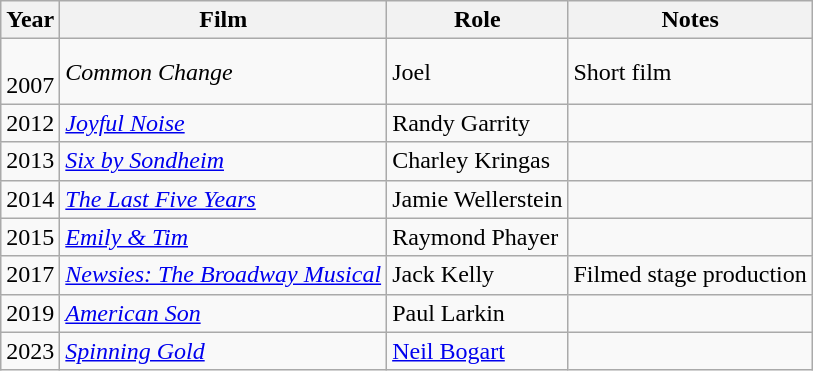<table class="wikitable">
<tr>
<th>Year</th>
<th>Film</th>
<th>Role</th>
<th>Notes</th>
</tr>
<tr>
<td style="text-align:center;"><br>2007</td>
<td><em>Common Change</em></td>
<td>Joel</td>
<td>Short film</td>
</tr>
<tr>
<td style="text-align:center;">2012</td>
<td><em><a href='#'>Joyful Noise</a></em></td>
<td>Randy Garrity</td>
<td></td>
</tr>
<tr>
<td style="text-align:center;">2013</td>
<td><em><a href='#'>Six by Sondheim</a></em></td>
<td>Charley Kringas</td>
<td></td>
</tr>
<tr>
<td style="text-align:center;">2014</td>
<td><em><a href='#'>The Last Five Years</a></em></td>
<td>Jamie Wellerstein</td>
<td></td>
</tr>
<tr>
<td style="text-align:center;">2015</td>
<td><em><a href='#'>Emily & Tim</a></em></td>
<td>Raymond Phayer</td>
<td></td>
</tr>
<tr>
<td style="text-align:center;">2017</td>
<td><em><a href='#'>Newsies: The Broadway Musical</a></em></td>
<td>Jack Kelly</td>
<td>Filmed stage production</td>
</tr>
<tr>
<td style="text-align:center;">2019</td>
<td><em><a href='#'>American Son</a></em></td>
<td>Paul Larkin</td>
<td></td>
</tr>
<tr>
<td style="text-align:center;">2023</td>
<td><em><a href='#'>Spinning Gold</a></em></td>
<td><a href='#'>Neil Bogart</a></td>
<td></td>
</tr>
</table>
